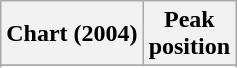<table class="wikitable sortable plainrowheaders" style="text-align:center">
<tr>
<th scope="col">Chart (2004)</th>
<th scope="col">Peak<br> position</th>
</tr>
<tr>
</tr>
<tr>
</tr>
<tr>
</tr>
<tr>
</tr>
</table>
